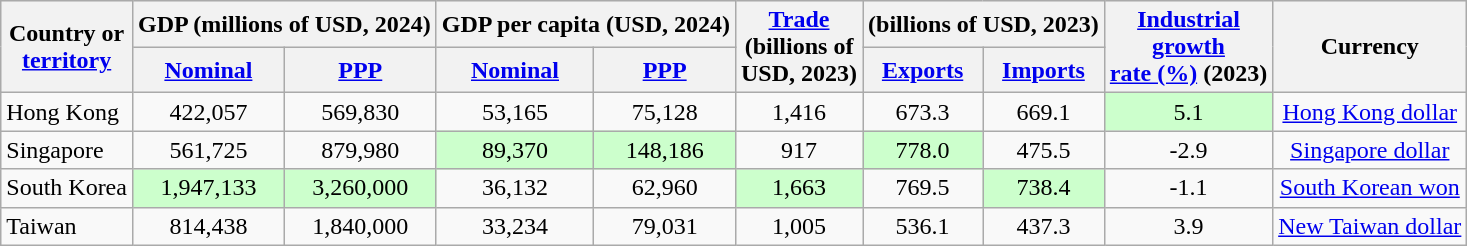<table class="wikitable sortable" border="1" style="font-size:100%">
<tr style="background:#ececec;">
<th rowspan=2>Country or <br><a href='#'>territory</a></th>
<th colspan=2>GDP (millions of USD, 2024)</th>
<th colspan=2>GDP per capita (USD, 2024)</th>
<th rowspan=2><a href='#'>Trade</a><br>(billions of<br>USD, 2023)</th>
<th colspan=2>(billions of USD, 2023)</th>
<th rowspan=2><a href='#'>Industrial<br>growth<br>rate (%)</a> (2023)</th>
<th rowspan=2>Currency</th>
</tr>
<tr>
<th><a href='#'>Nominal</a></th>
<th><a href='#'>PPP</a></th>
<th><a href='#'>Nominal</a></th>
<th><a href='#'>PPP</a></th>
<th><a href='#'>Exports</a></th>
<th><a href='#'>Imports</a></th>
</tr>
<tr>
<td style="text-align:left;">Hong Kong</td>
<td align="center">422,057</td>
<td align="center">569,830</td>
<td align="center">53,165</td>
<td align="center">75,128</td>
<td align="center">1,416</td>
<td align="center">673.3</td>
<td align="center">669.1</td>
<td align="center" bgcolor=#ccffcc>5.1</td>
<td align="center"><a href='#'>Hong Kong dollar</a></td>
</tr>
<tr>
<td style="text-align:left;">Singapore</td>
<td align="center">561,725</td>
<td align="center">879,980</td>
<td align="center" bgcolor=#ccffcc>89,370</td>
<td align="center" bgcolor=#ccffcc>148,186</td>
<td align="center">917</td>
<td align="center" bgcolor=#ccffcc>778.0</td>
<td align="center">475.5</td>
<td align="center">-2.9</td>
<td align="center"><a href='#'>Singapore dollar</a></td>
</tr>
<tr>
<td style="text-align:left;">South Korea</td>
<td align="center" bgcolor=#ccffcc>1,947,133</td>
<td align="center" bgcolor=#ccffcc>3,260,000</td>
<td align="center">36,132</td>
<td align="center">62,960</td>
<td align="center" bgcolor=#ccffcc>1,663</td>
<td align="center">769.5</td>
<td align="center" bgcolor=#ccffcc>738.4</td>
<td align="center">-1.1</td>
<td align="center"><a href='#'>South Korean won</a></td>
</tr>
<tr>
<td style="text-align:left;">Taiwan</td>
<td align="center">814,438</td>
<td align="center">1,840,000</td>
<td align="center">33,234</td>
<td align="center">79,031</td>
<td align="center">1,005</td>
<td align="center">536.1</td>
<td align="center">437.3</td>
<td align="center">3.9</td>
<td align="center"><a href='#'>New Taiwan dollar</a></td>
</tr>
</table>
